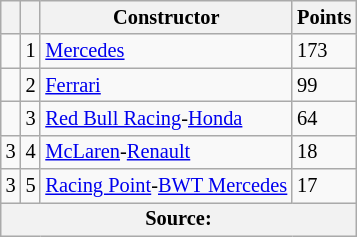<table class="wikitable" style="font-size: 85%;">
<tr>
<th></th>
<th scope="col"></th>
<th scope="col">Constructor</th>
<th scope="col">Points</th>
</tr>
<tr>
<td align="left"></td>
<td align="center">1</td>
<td> <a href='#'>Mercedes</a></td>
<td align="left">173</td>
</tr>
<tr>
<td align="left"></td>
<td align="center">2</td>
<td> <a href='#'>Ferrari</a></td>
<td align="left">99</td>
</tr>
<tr>
<td align="left"></td>
<td align="center">3</td>
<td> <a href='#'>Red Bull Racing</a>-<a href='#'>Honda</a></td>
<td align="left">64</td>
</tr>
<tr>
<td align="left"> 3</td>
<td align="center">4</td>
<td> <a href='#'>McLaren</a>-<a href='#'>Renault</a></td>
<td align="left">18</td>
</tr>
<tr>
<td align="left"> 3</td>
<td align="center">5</td>
<td> <a href='#'>Racing Point</a>-<a href='#'>BWT Mercedes</a></td>
<td align="left">17</td>
</tr>
<tr>
<th colspan=4>Source:</th>
</tr>
</table>
